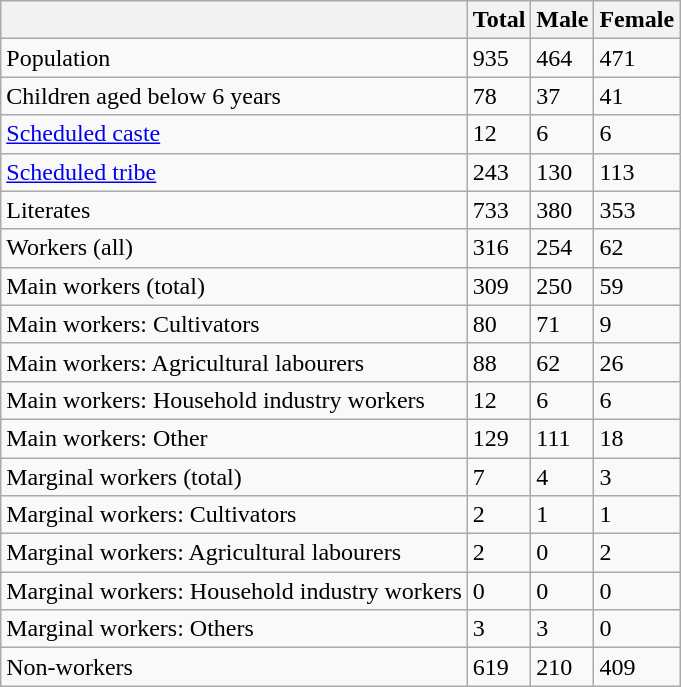<table class="wikitable sortable">
<tr>
<th></th>
<th>Total</th>
<th>Male</th>
<th>Female</th>
</tr>
<tr>
<td>Population</td>
<td>935</td>
<td>464</td>
<td>471</td>
</tr>
<tr>
<td>Children aged below 6 years</td>
<td>78</td>
<td>37</td>
<td>41</td>
</tr>
<tr>
<td><a href='#'>Scheduled caste</a></td>
<td>12</td>
<td>6</td>
<td>6</td>
</tr>
<tr>
<td><a href='#'>Scheduled tribe</a></td>
<td>243</td>
<td>130</td>
<td>113</td>
</tr>
<tr>
<td>Literates</td>
<td>733</td>
<td>380</td>
<td>353</td>
</tr>
<tr>
<td>Workers (all)</td>
<td>316</td>
<td>254</td>
<td>62</td>
</tr>
<tr>
<td>Main workers (total)</td>
<td>309</td>
<td>250</td>
<td>59</td>
</tr>
<tr>
<td>Main workers: Cultivators</td>
<td>80</td>
<td>71</td>
<td>9</td>
</tr>
<tr>
<td>Main workers: Agricultural labourers</td>
<td>88</td>
<td>62</td>
<td>26</td>
</tr>
<tr>
<td>Main workers: Household industry workers</td>
<td>12</td>
<td>6</td>
<td>6</td>
</tr>
<tr>
<td>Main workers: Other</td>
<td>129</td>
<td>111</td>
<td>18</td>
</tr>
<tr>
<td>Marginal workers (total)</td>
<td>7</td>
<td>4</td>
<td>3</td>
</tr>
<tr>
<td>Marginal workers: Cultivators</td>
<td>2</td>
<td>1</td>
<td>1</td>
</tr>
<tr>
<td>Marginal workers: Agricultural labourers</td>
<td>2</td>
<td>0</td>
<td>2</td>
</tr>
<tr>
<td>Marginal workers: Household industry workers</td>
<td>0</td>
<td>0</td>
<td>0</td>
</tr>
<tr>
<td>Marginal workers: Others</td>
<td>3</td>
<td>3</td>
<td>0</td>
</tr>
<tr>
<td>Non-workers</td>
<td>619</td>
<td>210</td>
<td>409</td>
</tr>
</table>
